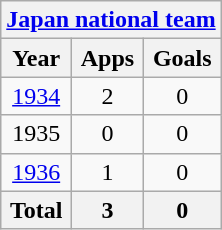<table class="wikitable" style="text-align:center">
<tr>
<th colspan=3><a href='#'>Japan national team</a></th>
</tr>
<tr>
<th>Year</th>
<th>Apps</th>
<th>Goals</th>
</tr>
<tr>
<td><a href='#'>1934</a></td>
<td>2</td>
<td>0</td>
</tr>
<tr>
<td>1935</td>
<td>0</td>
<td>0</td>
</tr>
<tr>
<td><a href='#'>1936</a></td>
<td>1</td>
<td>0</td>
</tr>
<tr>
<th>Total</th>
<th>3</th>
<th>0</th>
</tr>
</table>
